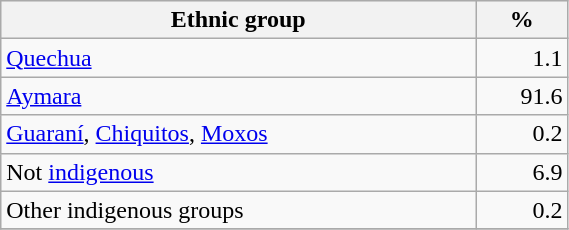<table class="wikitable" border="1" style="width:30%;" border="1">
<tr bgcolor=#EFEFEF>
<th><strong>Ethnic group</strong></th>
<th><strong>%</strong></th>
</tr>
<tr>
<td><a href='#'>Quechua</a></td>
<td align="right">1.1</td>
</tr>
<tr>
<td><a href='#'>Aymara</a></td>
<td align="right">91.6</td>
</tr>
<tr>
<td><a href='#'>Guaraní</a>, <a href='#'>Chiquitos</a>, <a href='#'>Moxos</a></td>
<td align="right">0.2</td>
</tr>
<tr>
<td>Not <a href='#'>indigenous</a></td>
<td align="right">6.9</td>
</tr>
<tr>
<td>Other indigenous groups</td>
<td align="right">0.2</td>
</tr>
<tr>
</tr>
</table>
